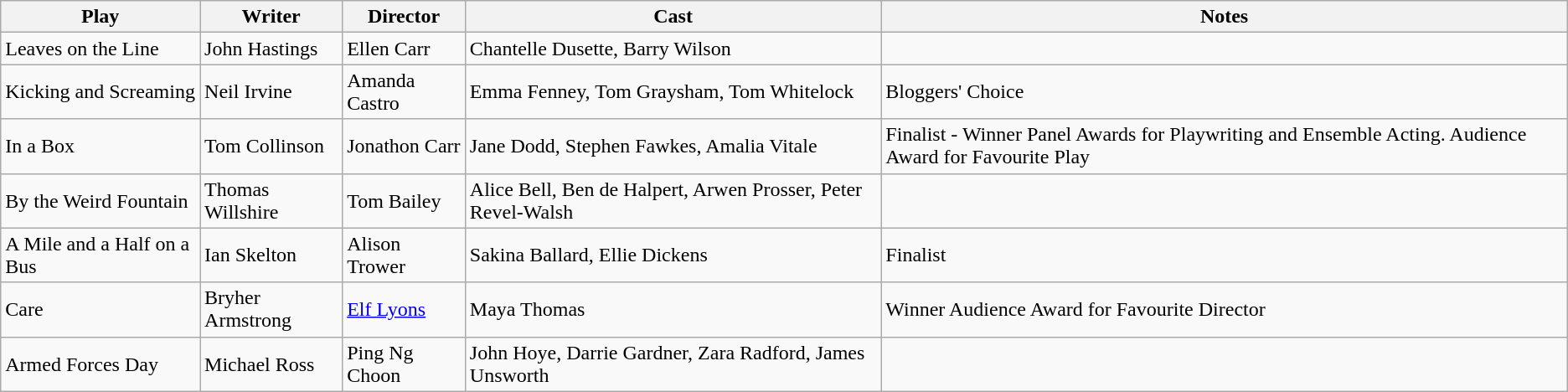<table class="wikitable">
<tr>
<th>Play</th>
<th>Writer</th>
<th>Director</th>
<th>Cast</th>
<th>Notes</th>
</tr>
<tr>
<td>Leaves on the Line</td>
<td>John Hastings</td>
<td>Ellen Carr</td>
<td>Chantelle Dusette, Barry Wilson</td>
<td></td>
</tr>
<tr>
<td>Kicking and Screaming</td>
<td>Neil Irvine</td>
<td>Amanda Castro</td>
<td>Emma Fenney, Tom Graysham, Tom Whitelock</td>
<td>Bloggers' Choice</td>
</tr>
<tr>
<td>In a Box</td>
<td>Tom Collinson</td>
<td>Jonathon Carr</td>
<td>Jane Dodd, Stephen Fawkes, Amalia Vitale</td>
<td>Finalist - Winner Panel Awards for Playwriting and Ensemble Acting. Audience Award for Favourite Play</td>
</tr>
<tr>
<td>By the Weird Fountain</td>
<td>Thomas Willshire</td>
<td>Tom Bailey</td>
<td>Alice Bell, Ben de Halpert, Arwen Prosser, Peter Revel-Walsh</td>
<td></td>
</tr>
<tr>
<td>A Mile and a Half on a Bus</td>
<td>Ian Skelton</td>
<td>Alison Trower</td>
<td>Sakina Ballard, Ellie Dickens</td>
<td>Finalist</td>
</tr>
<tr>
<td>Care</td>
<td>Bryher Armstrong</td>
<td><a href='#'>Elf Lyons</a></td>
<td>Maya Thomas</td>
<td>Winner Audience Award for Favourite Director</td>
</tr>
<tr>
<td>Armed Forces Day</td>
<td>Michael Ross</td>
<td>Ping Ng Choon</td>
<td>John Hoye, Darrie Gardner, Zara Radford, James Unsworth</td>
<td></td>
</tr>
</table>
